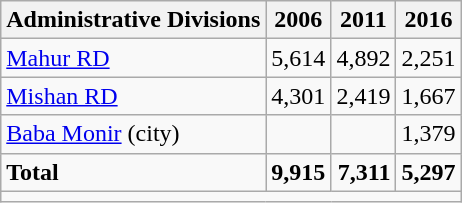<table class="wikitable">
<tr>
<th>Administrative Divisions</th>
<th>2006</th>
<th>2011</th>
<th>2016</th>
</tr>
<tr>
<td><a href='#'>Mahur RD</a></td>
<td style="text-align: right;">5,614</td>
<td style="text-align: right;">4,892</td>
<td style="text-align: right;">2,251</td>
</tr>
<tr>
<td><a href='#'>Mishan RD</a></td>
<td style="text-align: right;">4,301</td>
<td style="text-align: right;">2,419</td>
<td style="text-align: right;">1,667</td>
</tr>
<tr>
<td><a href='#'>Baba Monir</a> (city)</td>
<td style="text-align: right;"></td>
<td style="text-align: right;"></td>
<td style="text-align: right;">1,379</td>
</tr>
<tr>
<td><strong>Total</strong></td>
<td style="text-align: right;"><strong>9,915</strong></td>
<td style="text-align: right;"><strong>7,311</strong></td>
<td style="text-align: right;"><strong>5,297</strong></td>
</tr>
<tr>
<td colspan=4></td>
</tr>
</table>
